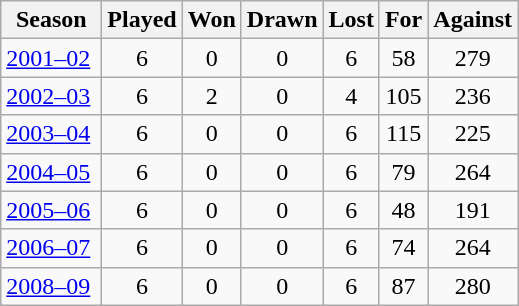<table class = wikitable>
<tr>
<th width="60">Season</th>
<th width="20">Played</th>
<th width="20">Won</th>
<th width="20">Drawn</th>
<th width="20">Lost</th>
<th width="20">For</th>
<th width="20">Against</th>
</tr>
<tr align=center>
<td align=left><a href='#'>2001–02</a></td>
<td>6</td>
<td>0</td>
<td>0</td>
<td>6</td>
<td>58</td>
<td>279</td>
</tr>
<tr align=center>
<td align=left><a href='#'>2002–03</a></td>
<td>6</td>
<td>2</td>
<td>0</td>
<td>4</td>
<td>105</td>
<td>236</td>
</tr>
<tr align=center>
<td align=left><a href='#'>2003–04</a></td>
<td>6</td>
<td>0</td>
<td>0</td>
<td>6</td>
<td>115</td>
<td>225</td>
</tr>
<tr align=center>
<td align=left><a href='#'>2004–05</a></td>
<td>6</td>
<td>0</td>
<td>0</td>
<td>6</td>
<td>79</td>
<td>264</td>
</tr>
<tr align=center>
<td align=left><a href='#'>2005–06</a></td>
<td>6</td>
<td>0</td>
<td>0</td>
<td>6</td>
<td>48</td>
<td>191</td>
</tr>
<tr align=center>
<td align=left><a href='#'>2006–07</a></td>
<td>6</td>
<td>0</td>
<td>0</td>
<td>6</td>
<td>74</td>
<td>264</td>
</tr>
<tr align=center>
<td align=left><a href='#'>2008–09</a></td>
<td>6</td>
<td>0</td>
<td>0</td>
<td>6</td>
<td>87</td>
<td>280</td>
</tr>
</table>
